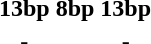<table align="center">
<tr>
<td align="center"><strong>13bp</strong></td>
<td align="center"><strong>8bp</strong></td>
<td align="center"><strong>13bp</strong></td>
</tr>
<tr>
<td align="center"> -</td>
<td align="center"></td>
<td align="center">-</td>
</tr>
</table>
